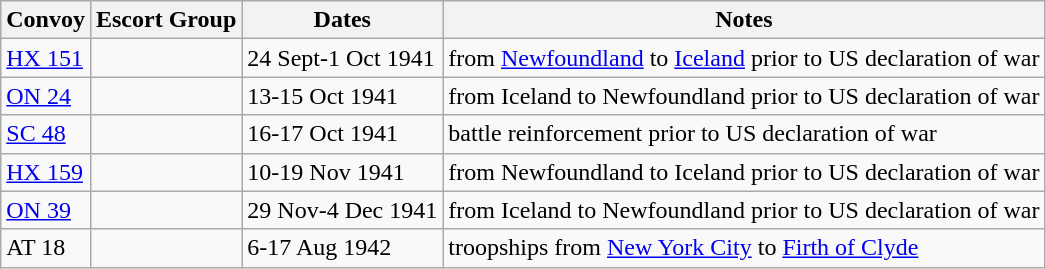<table class="wikitable">
<tr>
<th>Convoy</th>
<th>Escort Group</th>
<th>Dates</th>
<th>Notes</th>
</tr>
<tr>
<td><a href='#'>HX 151</a></td>
<td></td>
<td>24 Sept-1 Oct 1941</td>
<td>from <a href='#'>Newfoundland</a> to <a href='#'>Iceland</a> prior to US declaration of war</td>
</tr>
<tr>
<td><a href='#'>ON 24</a></td>
<td></td>
<td>13-15 Oct 1941</td>
<td>from Iceland to Newfoundland prior to US declaration of war</td>
</tr>
<tr>
<td><a href='#'>SC 48</a></td>
<td></td>
<td>16-17 Oct 1941</td>
<td>battle reinforcement prior to US declaration of war</td>
</tr>
<tr>
<td><a href='#'>HX 159</a></td>
<td></td>
<td>10-19 Nov 1941</td>
<td>from Newfoundland to Iceland prior to US declaration of war</td>
</tr>
<tr>
<td><a href='#'>ON 39</a></td>
<td></td>
<td>29 Nov-4 Dec 1941</td>
<td>from Iceland to Newfoundland prior to US declaration of war</td>
</tr>
<tr>
<td>AT 18</td>
<td></td>
<td>6-17 Aug 1942</td>
<td>troopships from <a href='#'>New York City</a> to <a href='#'>Firth of Clyde</a></td>
</tr>
</table>
